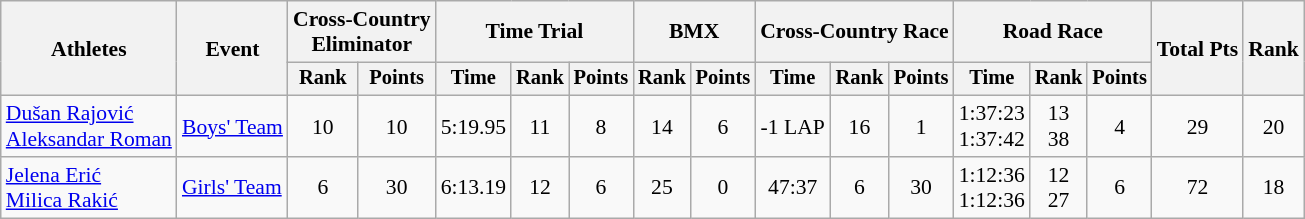<table class="wikitable" style="font-size:90%;">
<tr>
<th rowspan=2>Athletes</th>
<th rowspan=2>Event</th>
<th colspan=2>Cross-Country<br>Eliminator</th>
<th colspan=3>Time Trial</th>
<th colspan=2>BMX</th>
<th colspan=3>Cross-Country Race</th>
<th colspan=3>Road Race</th>
<th rowspan=2>Total Pts</th>
<th rowspan=2>Rank</th>
</tr>
<tr style="font-size:95%">
<th>Rank</th>
<th>Points</th>
<th>Time</th>
<th>Rank</th>
<th>Points</th>
<th>Rank</th>
<th>Points</th>
<th>Time</th>
<th>Rank</th>
<th>Points</th>
<th>Time</th>
<th>Rank</th>
<th>Points</th>
</tr>
<tr align=center>
<td align=left><a href='#'>Dušan Rajović</a><br><a href='#'>Aleksandar Roman</a></td>
<td align=left><a href='#'>Boys' Team</a></td>
<td>10</td>
<td>10</td>
<td>5:19.95</td>
<td>11</td>
<td>8</td>
<td>14</td>
<td>6</td>
<td>-1 LAP</td>
<td>16</td>
<td>1</td>
<td>1:37:23<br>1:37:42</td>
<td>13<br>38</td>
<td>4</td>
<td>29</td>
<td>20</td>
</tr>
<tr align=center>
<td align=left><a href='#'>Jelena Erić</a><br><a href='#'>Milica Rakić</a></td>
<td align=left><a href='#'>Girls' Team</a></td>
<td>6</td>
<td>30</td>
<td>6:13.19</td>
<td>12</td>
<td>6</td>
<td>25</td>
<td>0</td>
<td>47:37</td>
<td>6</td>
<td>30</td>
<td>1:12:36<br>1:12:36</td>
<td>12<br>27</td>
<td>6</td>
<td>72</td>
<td>18</td>
</tr>
</table>
